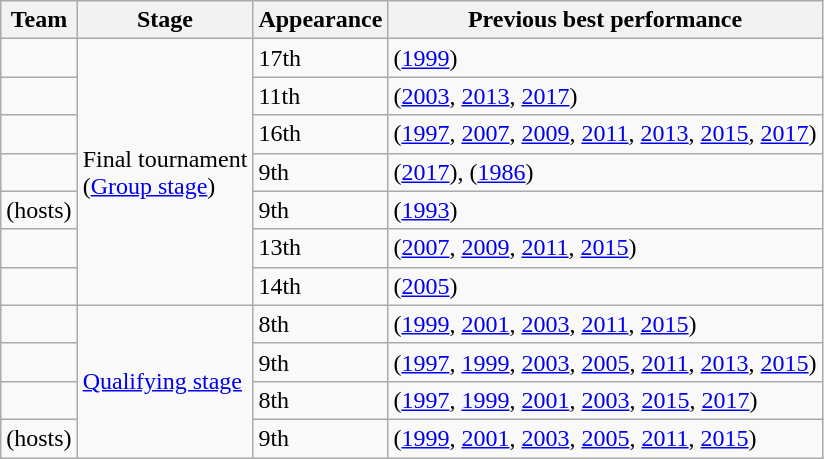<table class="wikitable sortable" style="text-align: left;">
<tr>
<th>Team</th>
<th>Stage</th>
<th data-sort-type="number">Appearance</th>
<th>Previous best performance</th>
</tr>
<tr>
<td></td>
<td rowspan=7>Final tournament<br>(<a href='#'>Group stage</a>)</td>
<td>17th</td>
<td> (<a href='#'>1999</a>)</td>
</tr>
<tr>
<td></td>
<td>11th</td>
<td> (<a href='#'>2003</a>, <a href='#'>2013</a>, <a href='#'>2017</a>)</td>
</tr>
<tr>
<td></td>
<td>16th</td>
<td> (<a href='#'>1997</a>, <a href='#'>2007</a>, <a href='#'>2009</a>, <a href='#'>2011</a>, <a href='#'>2013</a>, <a href='#'>2015</a>, <a href='#'>2017</a>)</td>
</tr>
<tr>
<td></td>
<td>9th</td>
<td> (<a href='#'>2017</a>),  (<a href='#'>1986</a>)</td>
</tr>
<tr>
<td> (hosts)</td>
<td>9th</td>
<td> (<a href='#'>1993</a>)</td>
</tr>
<tr>
<td></td>
<td>13th</td>
<td> (<a href='#'>2007</a>, <a href='#'>2009</a>, <a href='#'>2011</a>, <a href='#'>2015</a>)</td>
</tr>
<tr>
<td></td>
<td>14th</td>
<td> (<a href='#'>2005</a>)</td>
</tr>
<tr>
<td></td>
<td rowspan=4><a href='#'>Qualifying stage</a></td>
<td>8th</td>
<td> (<a href='#'>1999</a>, <a href='#'>2001</a>, <a href='#'>2003</a>, <a href='#'>2011</a>, <a href='#'>2015</a>)</td>
</tr>
<tr>
<td></td>
<td>9th</td>
<td> (<a href='#'>1997</a>, <a href='#'>1999</a>, <a href='#'>2003</a>, <a href='#'>2005</a>, <a href='#'>2011</a>, <a href='#'>2013</a>, <a href='#'>2015</a>)</td>
</tr>
<tr>
<td></td>
<td>8th</td>
<td> (<a href='#'>1997</a>, <a href='#'>1999</a>, <a href='#'>2001</a>, <a href='#'>2003</a>, <a href='#'>2015</a>, <a href='#'>2017</a>)</td>
</tr>
<tr>
<td> (hosts)</td>
<td>9th</td>
<td> (<a href='#'>1999</a>, <a href='#'>2001</a>, <a href='#'>2003</a>, <a href='#'>2005</a>, <a href='#'>2011</a>, <a href='#'>2015</a>)</td>
</tr>
</table>
